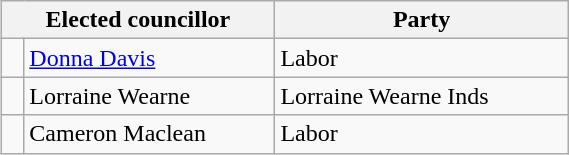<table class="wikitable" style="float:right;clear:right;width:30%">
<tr>
<th colspan="2">Elected councillor</th>
<th>Party</th>
</tr>
<tr>
<td> </td>
<td><a href='#'>Donna Davis</a></td>
<td>Labor</td>
</tr>
<tr>
<td> </td>
<td>Lorraine Wearne</td>
<td>Lorraine Wearne Inds</td>
</tr>
<tr>
<td> </td>
<td>Cameron Maclean</td>
<td>Labor</td>
</tr>
</table>
